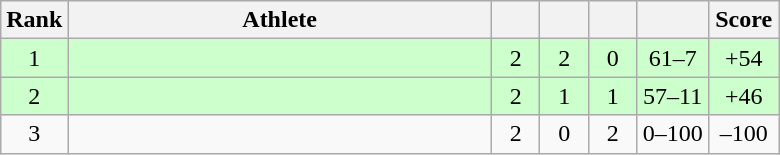<table class="wikitable" style="text-align: center;">
<tr>
<th width=25>Rank</th>
<th width=275>Athlete</th>
<th width=25></th>
<th width=25></th>
<th width=25></th>
<th width=40></th>
<th width=40>Score</th>
</tr>
<tr bgcolor=ccffcc>
<td>1</td>
<td align=left></td>
<td>2</td>
<td>2</td>
<td>0</td>
<td>61–7</td>
<td>+54</td>
</tr>
<tr bgcolor=ccffcc>
<td>2</td>
<td align=left></td>
<td>2</td>
<td>1</td>
<td>1</td>
<td>57–11</td>
<td>+46</td>
</tr>
<tr>
<td>3</td>
<td align=left></td>
<td>2</td>
<td>0</td>
<td>2</td>
<td>0–100</td>
<td>–100</td>
</tr>
</table>
